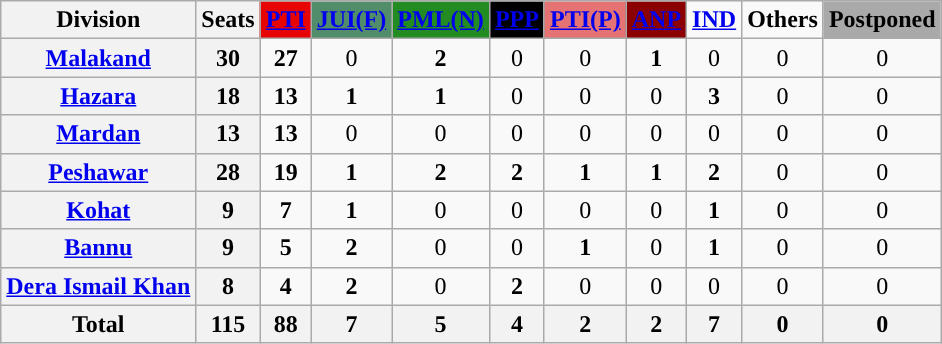<table class="wikitable sortable" style="text-align:center;">
<tr>
<th>Division</th>
<th>Seats</th>
<td style="background:#E70404;"><a href='#'><span><strong>PTI</strong></span></a></td>
<td style="background:#528d6b;"><a href='#'><span><strong>JUI(F)</strong></span></a></td>
<td style="background:#228b22;"><a href='#'><span><strong>PML(N)</strong></span></a></td>
<td style="background:#000000;"><a href='#'><span><strong>PPP</strong></span></a></td>
<td style="background:#e57373;"><a href='#'><span><strong>PTI(P)</strong></span></a></td>
<td style="background:#8b0000;"><a href='#'><span><strong>ANP</strong></span></a></td>
<td><a href='#'><span><strong>IND</strong></span></a></td>
<td><span><strong>Others</strong></span></td>
<td bgcolor="#a9a9a9"><span><strong>Postponed</strong></span></td>
</tr>
<tr>
<th><a href='#'>Malakand</a></th>
<th>30</th>
<td><span><strong>27</strong></span></td>
<td>0</td>
<td><strong>2</strong></td>
<td>0</td>
<td>0</td>
<td><strong>1</strong></td>
<td>0</td>
<td>0</td>
<td>0</td>
</tr>
<tr>
<th><a href='#'>Hazara</a></th>
<th>18</th>
<td><span><strong>13</strong></span></td>
<td><strong>1</strong></td>
<td><strong>1</strong></td>
<td>0</td>
<td>0</td>
<td>0</td>
<td><strong>3</strong></td>
<td>0</td>
<td>0</td>
</tr>
<tr>
<th><a href='#'>Mardan</a></th>
<th>13</th>
<td><span><strong>13</strong></span></td>
<td>0</td>
<td>0</td>
<td>0</td>
<td>0</td>
<td>0</td>
<td>0</td>
<td>0</td>
<td>0</td>
</tr>
<tr>
<th><a href='#'>Peshawar</a></th>
<th>28</th>
<td><span><strong>19</strong></span></td>
<td><strong>1</strong></td>
<td><strong>2</strong></td>
<td><strong>2</strong></td>
<td><strong>1</strong></td>
<td><strong>1</strong></td>
<td><strong>2</strong></td>
<td>0</td>
<td>0</td>
</tr>
<tr>
<th><a href='#'>Kohat</a></th>
<th>9</th>
<td><span><strong>7</strong></span></td>
<td><strong>1</strong></td>
<td>0</td>
<td>0</td>
<td>0</td>
<td>0</td>
<td><strong>1</strong></td>
<td>0</td>
<td>0</td>
</tr>
<tr>
<th><a href='#'>Bannu</a></th>
<th>9</th>
<td><span><strong>5</strong></span></td>
<td><strong>2</strong></td>
<td>0</td>
<td>0</td>
<td><strong>1</strong></td>
<td>0</td>
<td><strong>1</strong></td>
<td>0</td>
<td>0</td>
</tr>
<tr>
<th><a href='#'>Dera Ismail Khan</a></th>
<th>8</th>
<td><span><strong>4</strong></span></td>
<td><strong>2</strong></td>
<td>0</td>
<td><strong>2</strong></td>
<td>0</td>
<td>0</td>
<td>0</td>
<td>0</td>
<td>0</td>
</tr>
<tr>
<th>Total</th>
<th>115</th>
<th>88</th>
<th>7</th>
<th>5</th>
<th>4</th>
<th>2</th>
<th>2</th>
<th>7</th>
<th>0</th>
<th>0</th>
</tr>
</table>
